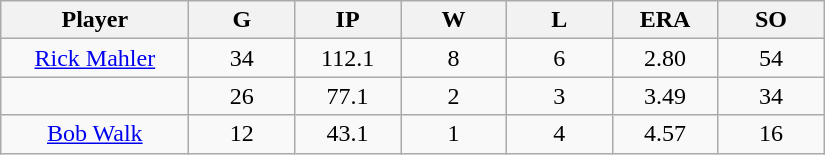<table class="wikitable sortable">
<tr>
<th bgcolor="#DDDDFF" width="16%">Player</th>
<th bgcolor="#DDDDFF" width="9%">G</th>
<th bgcolor="#DDDDFF" width="9%">IP</th>
<th bgcolor="#DDDDFF" width="9%">W</th>
<th bgcolor="#DDDDFF" width="9%">L</th>
<th bgcolor="#DDDDFF" width="9%">ERA</th>
<th bgcolor="#DDDDFF" width="9%">SO</th>
</tr>
<tr align="center">
<td><a href='#'>Rick Mahler</a></td>
<td>34</td>
<td>112.1</td>
<td>8</td>
<td>6</td>
<td>2.80</td>
<td>54</td>
</tr>
<tr align=center>
<td></td>
<td>26</td>
<td>77.1</td>
<td>2</td>
<td>3</td>
<td>3.49</td>
<td>34</td>
</tr>
<tr align="center">
<td><a href='#'>Bob Walk</a></td>
<td>12</td>
<td>43.1</td>
<td>1</td>
<td>4</td>
<td>4.57</td>
<td>16</td>
</tr>
</table>
